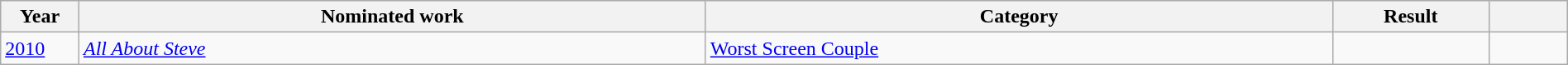<table class="wikitable" style="width:100%;">
<tr>
<th width=5%>Year</th>
<th style="width:40%;">Nominated work</th>
<th style="width:40%;">Category</th>
<th style="width:10%;">Result</th>
<th width=5%></th>
</tr>
<tr>
<td><a href='#'>2010</a></td>
<td><em><a href='#'>All About Steve</a></em></td>
<td><a href='#'>Worst Screen Couple</a></td>
<td></td>
<td style="text-align:center;"></td>
</tr>
</table>
